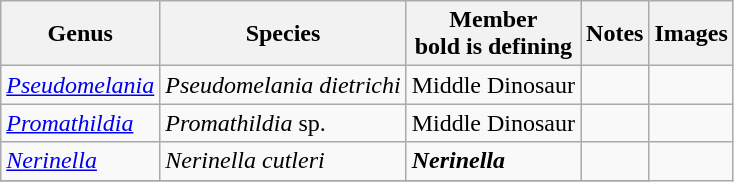<table class="wikitable sortable">
<tr>
<th>Genus</th>
<th>Species</th>
<th>Member<br>bold is defining</th>
<th>Notes</th>
<th>Images</th>
</tr>
<tr>
<td><em><a href='#'>Pseudomelania</a></em></td>
<td><em>Pseudomelania dietrichi</em></td>
<td>Middle Dinosaur</td>
<td align=center></td>
<td></td>
</tr>
<tr>
<td><em><a href='#'>Promathildia</a></em></td>
<td><em>Promathildia</em> sp.</td>
<td>Middle Dinosaur</td>
<td align=center></td>
<td></td>
</tr>
<tr>
<td><em><a href='#'>Nerinella</a></em></td>
<td><em>Nerinella cutleri</em></td>
<td><strong><em>Nerinella</em></strong></td>
<td align=center></td>
<td rowspan=5></td>
</tr>
<tr>
</tr>
</table>
